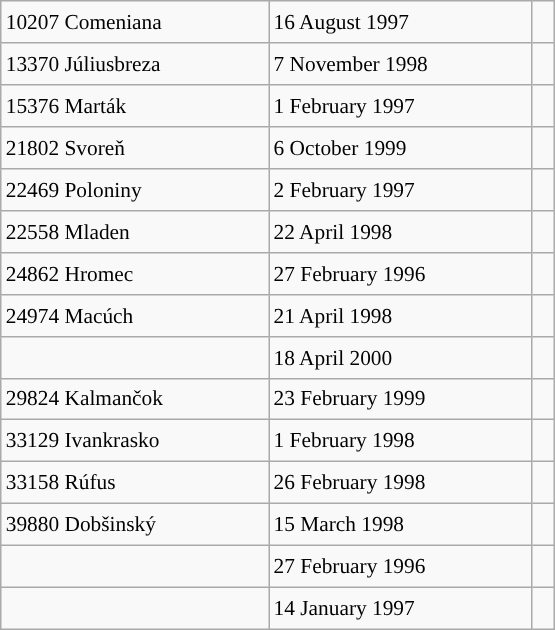<table class="wikitable" style="font-size: 89%; float: left; width: 26em; margin-right: 1em; height: 420px;">
<tr>
<td>10207 Comeniana</td>
<td>16 August 1997</td>
<td> </td>
</tr>
<tr>
<td>13370 Júliusbreza</td>
<td>7 November 1998</td>
<td> </td>
</tr>
<tr>
<td>15376 Marták</td>
<td>1 February 1997</td>
<td> </td>
</tr>
<tr>
<td>21802 Svoreň</td>
<td>6 October 1999</td>
<td> </td>
</tr>
<tr>
<td>22469 Poloniny</td>
<td>2 February 1997</td>
<td> </td>
</tr>
<tr>
<td>22558 Mladen</td>
<td>22 April 1998</td>
<td> </td>
</tr>
<tr>
<td>24862 Hromec</td>
<td>27 February 1996</td>
<td> </td>
</tr>
<tr>
<td>24974 Macúch</td>
<td>21 April 1998</td>
<td> </td>
</tr>
<tr>
<td></td>
<td>18 April 2000</td>
<td> </td>
</tr>
<tr>
<td>29824 Kalmančok</td>
<td>23 February 1999</td>
<td> </td>
</tr>
<tr>
<td>33129 Ivankrasko</td>
<td>1 February 1998</td>
<td> </td>
</tr>
<tr>
<td>33158 Rúfus</td>
<td>26 February 1998</td>
<td> </td>
</tr>
<tr>
<td>39880 Dobšinský</td>
<td>15 March 1998</td>
<td> </td>
</tr>
<tr>
<td></td>
<td>27 February 1996</td>
<td> </td>
</tr>
<tr>
<td></td>
<td>14 January 1997</td>
<td> </td>
</tr>
</table>
